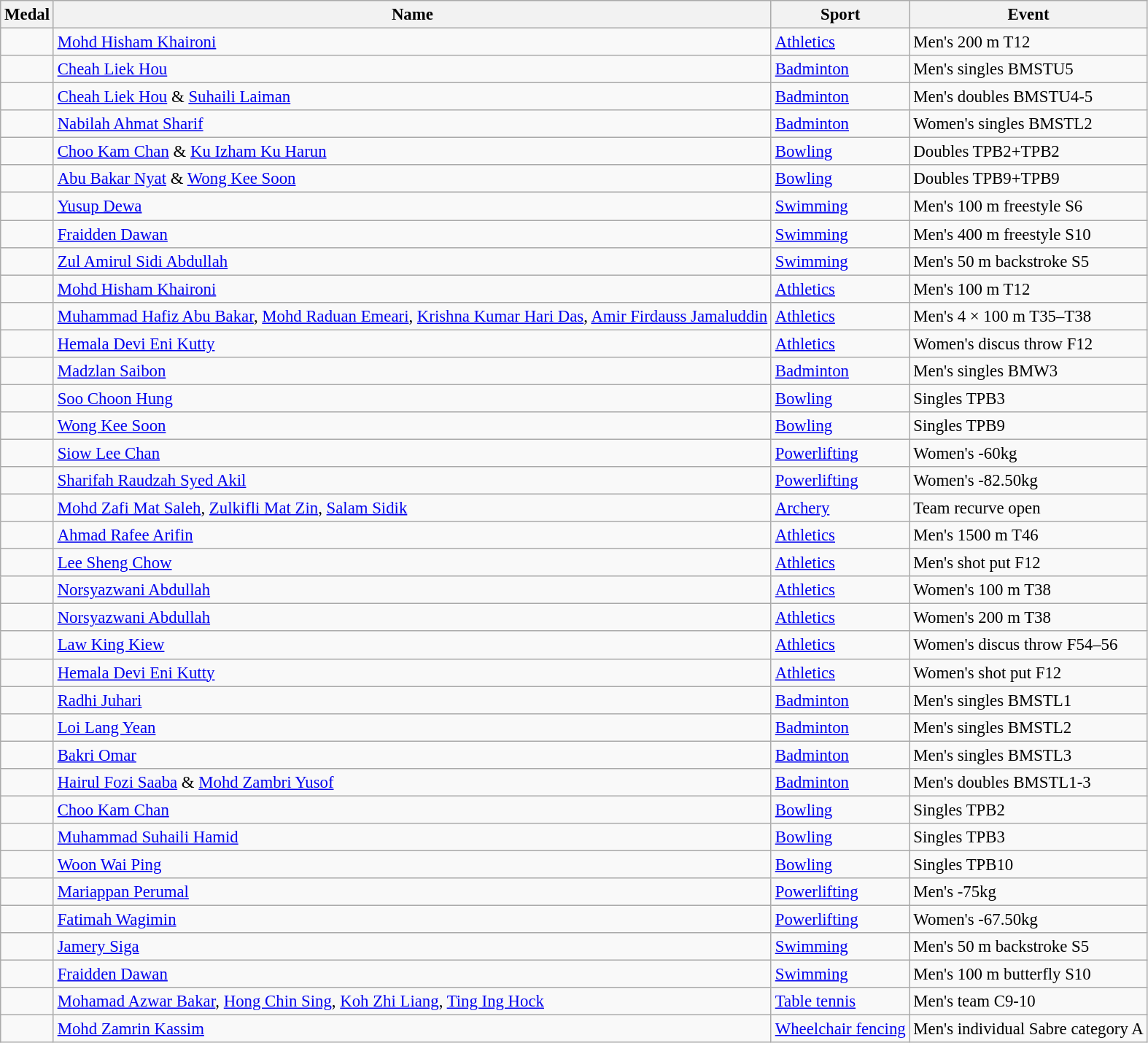<table class="wikitable sortable"  style="font-size:95%">
<tr>
<th>Medal</th>
<th>Name</th>
<th>Sport</th>
<th>Event</th>
</tr>
<tr>
<td></td>
<td><a href='#'>Mohd Hisham Khaironi</a></td>
<td><a href='#'>Athletics</a></td>
<td>Men's 200 m T12</td>
</tr>
<tr>
<td></td>
<td><a href='#'>Cheah Liek Hou</a></td>
<td><a href='#'>Badminton</a></td>
<td>Men's singles BMSTU5</td>
</tr>
<tr>
<td></td>
<td><a href='#'>Cheah Liek Hou</a> & <a href='#'>Suhaili Laiman</a></td>
<td><a href='#'>Badminton</a></td>
<td>Men's doubles BMSTU4-5</td>
</tr>
<tr>
<td></td>
<td><a href='#'>Nabilah Ahmat Sharif</a></td>
<td><a href='#'>Badminton</a></td>
<td>Women's singles BMSTL2</td>
</tr>
<tr>
<td></td>
<td><a href='#'>Choo Kam Chan</a> & <a href='#'>Ku Izham Ku Harun</a></td>
<td><a href='#'>Bowling</a></td>
<td>Doubles TPB2+TPB2</td>
</tr>
<tr>
<td></td>
<td><a href='#'>Abu Bakar Nyat</a> & <a href='#'>Wong Kee Soon</a></td>
<td><a href='#'>Bowling</a></td>
<td>Doubles TPB9+TPB9</td>
</tr>
<tr>
<td></td>
<td><a href='#'>Yusup Dewa</a></td>
<td><a href='#'>Swimming</a></td>
<td>Men's 100 m freestyle S6</td>
</tr>
<tr>
<td></td>
<td><a href='#'>Fraidden Dawan</a></td>
<td><a href='#'>Swimming</a></td>
<td>Men's 400 m freestyle S10</td>
</tr>
<tr>
<td></td>
<td><a href='#'>Zul Amirul Sidi Abdullah</a></td>
<td><a href='#'>Swimming</a></td>
<td>Men's 50 m backstroke S5</td>
</tr>
<tr>
<td></td>
<td><a href='#'>Mohd Hisham Khaironi</a></td>
<td><a href='#'>Athletics</a></td>
<td>Men's 100 m T12</td>
</tr>
<tr>
<td></td>
<td><a href='#'>Muhammad Hafiz Abu Bakar</a>, <a href='#'>Mohd Raduan Emeari</a>, <a href='#'>Krishna Kumar Hari Das</a>, <a href='#'>Amir Firdauss Jamaluddin</a></td>
<td><a href='#'>Athletics</a></td>
<td>Men's 4 × 100 m T35–T38</td>
</tr>
<tr>
<td></td>
<td><a href='#'>Hemala Devi Eni Kutty</a></td>
<td><a href='#'>Athletics</a></td>
<td>Women's discus throw F12</td>
</tr>
<tr>
<td></td>
<td><a href='#'>Madzlan Saibon</a></td>
<td><a href='#'>Badminton</a></td>
<td>Men's singles BMW3</td>
</tr>
<tr>
<td></td>
<td><a href='#'>Soo Choon Hung</a></td>
<td><a href='#'>Bowling</a></td>
<td>Singles TPB3</td>
</tr>
<tr>
<td></td>
<td><a href='#'>Wong Kee Soon</a></td>
<td><a href='#'>Bowling</a></td>
<td>Singles TPB9</td>
</tr>
<tr>
<td></td>
<td><a href='#'>Siow Lee Chan</a></td>
<td><a href='#'>Powerlifting</a></td>
<td>Women's -60kg</td>
</tr>
<tr>
<td></td>
<td><a href='#'>Sharifah Raudzah Syed Akil</a></td>
<td><a href='#'>Powerlifting</a></td>
<td>Women's -82.50kg</td>
</tr>
<tr>
<td></td>
<td><a href='#'>Mohd Zafi Mat Saleh</a>, <a href='#'>Zulkifli Mat Zin</a>,  <a href='#'>Salam Sidik</a></td>
<td><a href='#'>Archery</a></td>
<td>Team recurve open</td>
</tr>
<tr>
<td></td>
<td><a href='#'>Ahmad Rafee Arifin</a></td>
<td><a href='#'>Athletics</a></td>
<td>Men's 1500 m T46</td>
</tr>
<tr>
<td></td>
<td><a href='#'>Lee Sheng Chow</a></td>
<td><a href='#'>Athletics</a></td>
<td>Men's shot put F12</td>
</tr>
<tr>
<td></td>
<td><a href='#'>Norsyazwani Abdullah</a></td>
<td><a href='#'>Athletics</a></td>
<td>Women's 100 m T38</td>
</tr>
<tr>
<td></td>
<td><a href='#'>Norsyazwani Abdullah</a></td>
<td><a href='#'>Athletics</a></td>
<td>Women's 200 m T38</td>
</tr>
<tr>
<td></td>
<td><a href='#'>Law King Kiew</a></td>
<td><a href='#'>Athletics</a></td>
<td>Women's discus throw F54–56</td>
</tr>
<tr>
<td></td>
<td><a href='#'>Hemala Devi Eni Kutty</a></td>
<td><a href='#'>Athletics</a></td>
<td>Women's shot put F12</td>
</tr>
<tr>
<td></td>
<td><a href='#'>Radhi Juhari</a></td>
<td><a href='#'>Badminton</a></td>
<td>Men's singles BMSTL1</td>
</tr>
<tr>
<td></td>
<td><a href='#'>Loi Lang Yean</a></td>
<td><a href='#'>Badminton</a></td>
<td>Men's singles BMSTL2</td>
</tr>
<tr>
<td></td>
<td><a href='#'>Bakri Omar</a></td>
<td><a href='#'>Badminton</a></td>
<td>Men's singles BMSTL3</td>
</tr>
<tr>
<td></td>
<td><a href='#'>Hairul Fozi Saaba</a> & <a href='#'>Mohd Zambri Yusof</a></td>
<td><a href='#'>Badminton</a></td>
<td>Men's doubles BMSTL1-3</td>
</tr>
<tr>
<td></td>
<td><a href='#'>Choo Kam Chan</a></td>
<td><a href='#'>Bowling</a></td>
<td>Singles TPB2</td>
</tr>
<tr>
<td></td>
<td><a href='#'>Muhammad Suhaili Hamid</a></td>
<td><a href='#'>Bowling</a></td>
<td>Singles TPB3</td>
</tr>
<tr>
<td></td>
<td><a href='#'>Woon Wai Ping</a></td>
<td><a href='#'>Bowling</a></td>
<td>Singles TPB10</td>
</tr>
<tr>
<td></td>
<td><a href='#'>Mariappan Perumal</a></td>
<td><a href='#'>Powerlifting</a></td>
<td>Men's -75kg</td>
</tr>
<tr>
<td></td>
<td><a href='#'>Fatimah Wagimin</a></td>
<td><a href='#'>Powerlifting</a></td>
<td>Women's -67.50kg</td>
</tr>
<tr>
<td></td>
<td><a href='#'>Jamery Siga</a></td>
<td><a href='#'>Swimming</a></td>
<td>Men's 50 m backstroke S5</td>
</tr>
<tr>
<td></td>
<td><a href='#'>Fraidden Dawan</a></td>
<td><a href='#'>Swimming</a></td>
<td>Men's 100 m butterfly S10</td>
</tr>
<tr>
<td></td>
<td><a href='#'>Mohamad Azwar Bakar</a>, <a href='#'>Hong Chin Sing</a>,  <a href='#'>Koh Zhi Liang</a>, <a href='#'>Ting Ing Hock</a></td>
<td><a href='#'>Table tennis</a></td>
<td>Men's team C9-10</td>
</tr>
<tr>
<td></td>
<td><a href='#'>Mohd Zamrin Kassim</a></td>
<td><a href='#'>Wheelchair fencing</a></td>
<td>Men's individual Sabre category A</td>
</tr>
</table>
